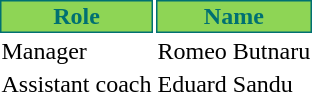<table class="toccolours">
<tr>
<th style="background:#8ed555;color:#007072;border:1px solid #007072;">Role</th>
<th style="background:#8ed555;color:#007072;border:1px solid #007072;">Name</th>
</tr>
<tr>
<td>Manager</td>
<td> Romeo Butnaru</td>
</tr>
<tr>
<td>Assistant coach</td>
<td> Eduard Sandu</td>
</tr>
<tr>
</tr>
</table>
